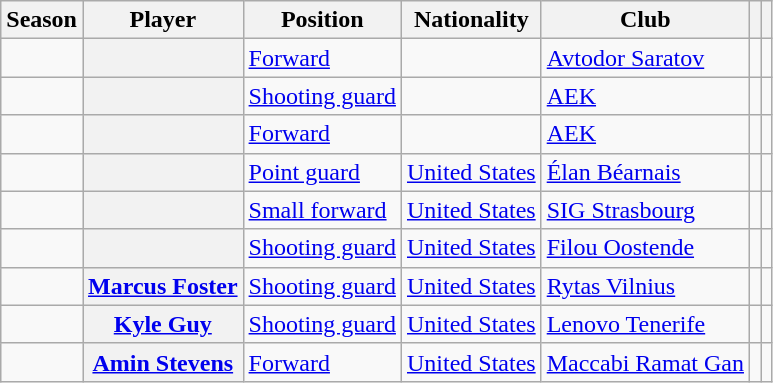<table class="wikitable plainrowheaders sortable" summary="Year (sortable), Player (sortable), Position (sortable), Nationality (sortable) and Team (sortable)">
<tr>
<th scope="col">Season</th>
<th scope="col">Player</th>
<th scope="col">Position</th>
<th scope="col">Nationality</th>
<th scope="col">Club</th>
<th scope="col"></th>
<th scope="col" class="unsortable"></th>
</tr>
<tr>
<td></td>
<th scope="row"></th>
<td><a href='#'>Forward</a></td>
<td></td>
<td> <a href='#'>Avtodor Saratov</a></td>
<td></td>
<td></td>
</tr>
<tr>
<td></td>
<th scope="row"></th>
<td><a href='#'>Shooting guard</a></td>
<td></td>
<td> <a href='#'>AEK</a></td>
<td></td>
<td></td>
</tr>
<tr>
<td></td>
<th scope="row"></th>
<td><a href='#'>Forward</a></td>
<td></td>
<td> <a href='#'>AEK</a></td>
<td></td>
<td></td>
</tr>
<tr>
<td></td>
<th scope="row"></th>
<td><a href='#'>Point guard</a></td>
<td> <a href='#'>United States</a></td>
<td> <a href='#'>Élan Béarnais</a></td>
<td></td>
<td></td>
</tr>
<tr>
<td></td>
<th scope="row"></th>
<td><a href='#'>Small forward</a></td>
<td> <a href='#'>United States</a></td>
<td> <a href='#'>SIG Strasbourg</a></td>
<td></td>
<td></td>
</tr>
<tr>
<td></td>
<th scope="row"></th>
<td><a href='#'>Shooting guard</a></td>
<td> <a href='#'>United States</a></td>
<td> <a href='#'>Filou Oostende</a></td>
<td></td>
<td></td>
</tr>
<tr>
<td></td>
<th scope="row"><a href='#'>Marcus Foster</a></th>
<td><a href='#'>Shooting guard</a></td>
<td> <a href='#'>United States</a></td>
<td> <a href='#'>Rytas Vilnius</a></td>
<td></td>
<td></td>
</tr>
<tr>
<td></td>
<th scope="row"><a href='#'>Kyle Guy</a></th>
<td><a href='#'>Shooting guard</a></td>
<td> <a href='#'>United States</a></td>
<td> <a href='#'>Lenovo Tenerife</a></td>
<td></td>
<td></td>
</tr>
<tr>
<td></td>
<th scope="row"><a href='#'>Amin Stevens</a></th>
<td><a href='#'>Forward</a></td>
<td> <a href='#'>United States</a></td>
<td> <a href='#'>Maccabi Ramat Gan</a></td>
<td></td>
<td></td>
</tr>
</table>
